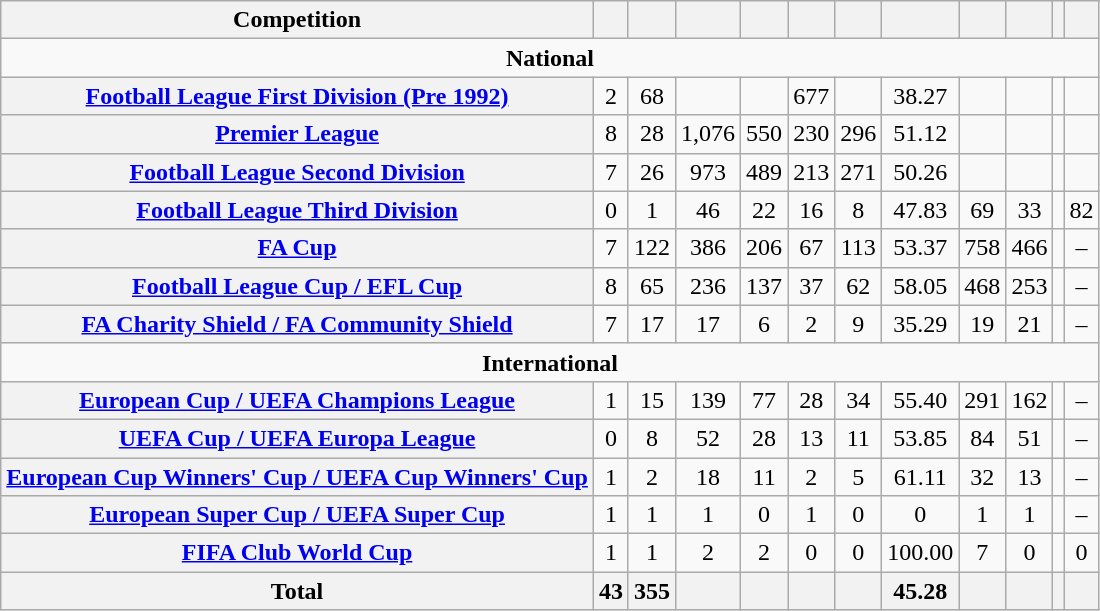<table class="wikitable sortable plainrowheaders" style="text-align:center">
<tr>
<th scope="col" class="unsortable">Competition</th>
<th scope=col></th>
<th scope=col></th>
<th scope=col></th>
<th scope=col></th>
<th scope=col></th>
<th scope=col></th>
<th scope=col></th>
<th scope=col></th>
<th scope=col></th>
<th scope=col></th>
<th scope=col></th>
</tr>
<tr>
<td colspan=12><strong>National</strong></td>
</tr>
<tr>
<th scope=row align=left><a href='#'>Football League First Division (Pre 1992)</a></th>
<td>2</td>
<td>68</td>
<td></td>
<td></td>
<td>677</td>
<td></td>
<td>38.27</td>
<td></td>
<td></td>
<td></td>
<td></td>
</tr>
<tr>
<th scope=row align=left><a href='#'>Premier League</a></th>
<td>8</td>
<td>28</td>
<td>1,076</td>
<td>550</td>
<td>230</td>
<td>296</td>
<td>51.12</td>
<td></td>
<td></td>
<td></td>
<td></td>
</tr>
<tr>
<th scope=row align=left><a href='#'>Football League Second Division</a></th>
<td>7</td>
<td>26</td>
<td>973</td>
<td>489</td>
<td>213</td>
<td>271</td>
<td>50.26</td>
<td></td>
<td></td>
<td></td>
<td></td>
</tr>
<tr>
<th scope=row align=left><a href='#'>Football League Third Division</a></th>
<td>0</td>
<td>1</td>
<td>46</td>
<td>22</td>
<td>16</td>
<td>8</td>
<td>47.83</td>
<td>69</td>
<td>33</td>
<td></td>
<td>82</td>
</tr>
<tr>
<th scope=row align=left><a href='#'>FA Cup</a></th>
<td>7</td>
<td>122</td>
<td>386</td>
<td>206</td>
<td>67</td>
<td>113</td>
<td>53.37</td>
<td>758</td>
<td>466</td>
<td></td>
<td>–</td>
</tr>
<tr>
<th scope=row align=left><a href='#'>Football League Cup / EFL Cup</a></th>
<td>8</td>
<td>65</td>
<td>236</td>
<td>137</td>
<td>37</td>
<td>62</td>
<td>58.05</td>
<td>468</td>
<td>253</td>
<td></td>
<td>–</td>
</tr>
<tr>
<th scope=row align=left><a href='#'>FA Charity Shield / FA Community Shield</a></th>
<td>7</td>
<td>17</td>
<td>17</td>
<td>6</td>
<td>2</td>
<td>9</td>
<td>35.29</td>
<td>19</td>
<td>21</td>
<td></td>
<td>–</td>
</tr>
<tr>
<td colspan=12><strong>International</strong></td>
</tr>
<tr>
<th scope=row align=left><a href='#'>European Cup / UEFA Champions League</a></th>
<td>1</td>
<td>15</td>
<td>139</td>
<td>77</td>
<td>28</td>
<td>34</td>
<td>55.40</td>
<td>291</td>
<td>162</td>
<td></td>
<td>–</td>
</tr>
<tr>
<th scope=row align=left><a href='#'>UEFA Cup / UEFA Europa League</a></th>
<td>0</td>
<td>8</td>
<td>52</td>
<td>28</td>
<td>13</td>
<td>11</td>
<td>53.85</td>
<td>84</td>
<td>51</td>
<td></td>
<td>–</td>
</tr>
<tr>
<th scope=row align=left><a href='#'>European Cup Winners' Cup / UEFA Cup Winners' Cup</a></th>
<td>1</td>
<td>2</td>
<td>18</td>
<td>11</td>
<td>2</td>
<td>5</td>
<td>61.11</td>
<td>32</td>
<td>13</td>
<td></td>
<td>–</td>
</tr>
<tr>
<th scope=row align=left><a href='#'>European Super Cup / UEFA Super Cup</a></th>
<td>1</td>
<td>1</td>
<td>1</td>
<td>0</td>
<td>1</td>
<td>0</td>
<td>0</td>
<td>1</td>
<td>1</td>
<td></td>
<td>–</td>
</tr>
<tr>
<th scope=row align=left><a href='#'>FIFA Club World Cup</a></th>
<td>1</td>
<td>1</td>
<td>2</td>
<td>2</td>
<td>0</td>
<td>0</td>
<td>100.00</td>
<td>7</td>
<td>0</td>
<td></td>
<td>0</td>
</tr>
<tr class=sortbottom>
<th scope=row><strong>Total</strong></th>
<th>43</th>
<th><strong>355</strong></th>
<th></th>
<th></th>
<th></th>
<th></th>
<th><strong>45.28</strong></th>
<th></th>
<th></th>
<th><strong></strong></th>
<th></th>
</tr>
</table>
